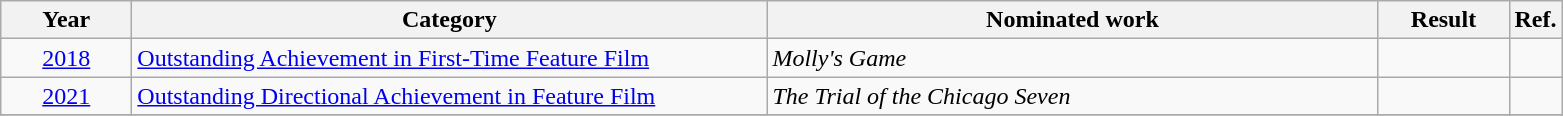<table class=wikitable>
<tr>
<th scope="col" style="width:5em;">Year</th>
<th scope="col" style="width:26em;">Category</th>
<th scope="col" style="width:25em;">Nominated work</th>
<th scope="col" style="width:5em;">Result</th>
<th>Ref.</th>
</tr>
<tr>
<td style="text-align:center;"><a href='#'>2018</a></td>
<td><a href='#'>Outstanding Achievement in First-Time Feature Film</a></td>
<td><em>Molly's Game</em></td>
<td></td>
<td></td>
</tr>
<tr>
<td style="text-align:center;"><a href='#'>2021</a></td>
<td><a href='#'>Outstanding Directional Achievement in Feature Film</a></td>
<td><em>The Trial of the Chicago Seven</em></td>
<td></td>
<td></td>
</tr>
<tr>
</tr>
</table>
